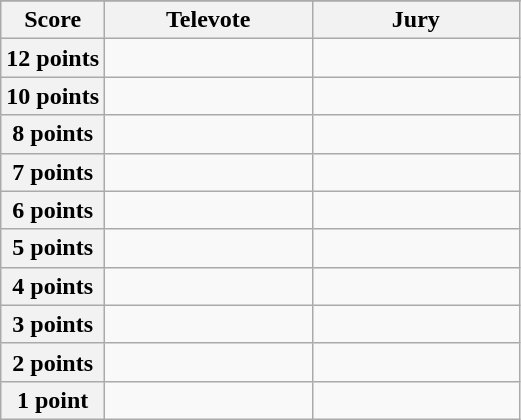<table class="wikitable">
<tr>
</tr>
<tr>
<th scope="col" width="20%">Score</th>
<th scope="col" width="40%">Televote</th>
<th scope="col" width="40%">Jury</th>
</tr>
<tr>
<th scope="row">12 points</th>
<td></td>
<td></td>
</tr>
<tr>
<th scope="row">10 points</th>
<td></td>
<td></td>
</tr>
<tr>
<th scope="row">8 points</th>
<td></td>
<td></td>
</tr>
<tr>
<th scope="row">7 points</th>
<td></td>
<td></td>
</tr>
<tr>
<th scope="row">6 points</th>
<td></td>
<td></td>
</tr>
<tr>
<th scope="row">5 points</th>
<td></td>
<td></td>
</tr>
<tr>
<th scope="row">4 points</th>
<td></td>
<td></td>
</tr>
<tr>
<th scope="row">3 points</th>
<td></td>
<td></td>
</tr>
<tr>
<th scope="row">2 points</th>
<td></td>
<td></td>
</tr>
<tr>
<th scope="row">1 point</th>
<td></td>
<td></td>
</tr>
</table>
